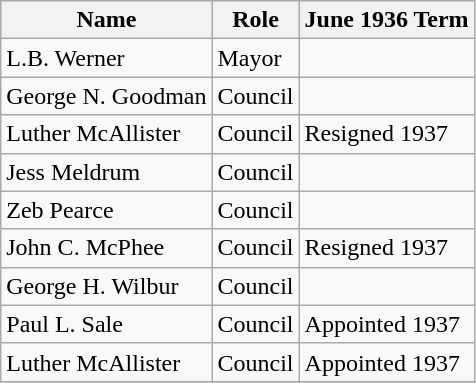<table class="wikitable">
<tr>
<th>Name</th>
<th>Role</th>
<th>June 1936 Term</th>
</tr>
<tr>
<td>L.B. Werner</td>
<td>Mayor</td>
<td></td>
</tr>
<tr>
<td>George N. Goodman</td>
<td>Council</td>
<td></td>
</tr>
<tr>
<td>Luther McAllister</td>
<td>Council</td>
<td>Resigned 1937</td>
</tr>
<tr>
<td>Jess Meldrum</td>
<td>Council</td>
<td></td>
</tr>
<tr>
<td>Zeb Pearce</td>
<td>Council</td>
<td></td>
</tr>
<tr>
<td>John C. McPhee</td>
<td>Council</td>
<td>Resigned 1937 </td>
</tr>
<tr>
<td>George H. Wilbur</td>
<td>Council</td>
<td></td>
</tr>
<tr>
<td>Paul L. Sale</td>
<td>Council</td>
<td>Appointed 1937</td>
</tr>
<tr>
<td>Luther McAllister</td>
<td>Council</td>
<td>Appointed 1937</td>
</tr>
<tr>
</tr>
</table>
